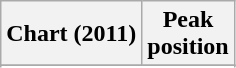<table class="wikitable sortable">
<tr>
<th>Chart (2011)</th>
<th>Peak<br>position</th>
</tr>
<tr>
</tr>
<tr>
</tr>
</table>
